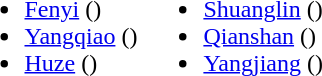<table>
<tr>
<td valign="top"><br><ul><li><a href='#'>Fenyi</a> ()</li><li><a href='#'>Yangqiao</a> ()</li><li><a href='#'>Huze</a> ()</li></ul></td>
<td valign="top"><br><ul><li><a href='#'>Shuanglin</a> ()</li><li><a href='#'>Qianshan</a> ()</li><li><a href='#'>Yangjiang</a> ()</li></ul></td>
</tr>
</table>
